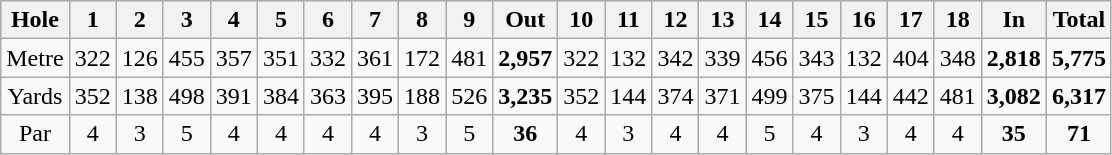<table class="wikitable" style="text-align:center">
<tr>
<th align="left">Hole</th>
<th>1</th>
<th>2</th>
<th>3</th>
<th>4</th>
<th>5</th>
<th>6</th>
<th>7</th>
<th>8</th>
<th>9</th>
<th>Out</th>
<th>10</th>
<th>11</th>
<th>12</th>
<th>13</th>
<th>14</th>
<th>15</th>
<th>16</th>
<th>17</th>
<th>18</th>
<th>In</th>
<th>Total</th>
</tr>
<tr>
<td align="center">Metre</td>
<td>322</td>
<td>126</td>
<td>455</td>
<td>357</td>
<td>351</td>
<td>332</td>
<td>361</td>
<td>172</td>
<td>481</td>
<td><strong>2,957</strong></td>
<td>322</td>
<td>132</td>
<td>342</td>
<td>339</td>
<td>456</td>
<td>343</td>
<td>132</td>
<td>404</td>
<td>348</td>
<td><strong>2,818</strong></td>
<td><strong>5,775</strong></td>
</tr>
<tr>
<td align="center">Yards</td>
<td>352</td>
<td>138</td>
<td>498</td>
<td>391</td>
<td>384</td>
<td>363</td>
<td>395</td>
<td>188</td>
<td>526</td>
<td><strong>3,235</strong></td>
<td>352</td>
<td>144</td>
<td>374</td>
<td>371</td>
<td>499</td>
<td>375</td>
<td>144</td>
<td>442</td>
<td>481</td>
<td><strong>3,082</strong></td>
<td><strong>6,317</strong></td>
</tr>
<tr>
<td align="center">Par</td>
<td>4</td>
<td>3</td>
<td>5</td>
<td>4</td>
<td>4</td>
<td>4</td>
<td>4</td>
<td>3</td>
<td>5</td>
<td><strong>36</strong></td>
<td>4</td>
<td>3</td>
<td>4</td>
<td>4</td>
<td>5</td>
<td>4</td>
<td>3</td>
<td>4</td>
<td>4</td>
<td><strong>35</strong></td>
<td><strong>71</strong></td>
</tr>
</table>
